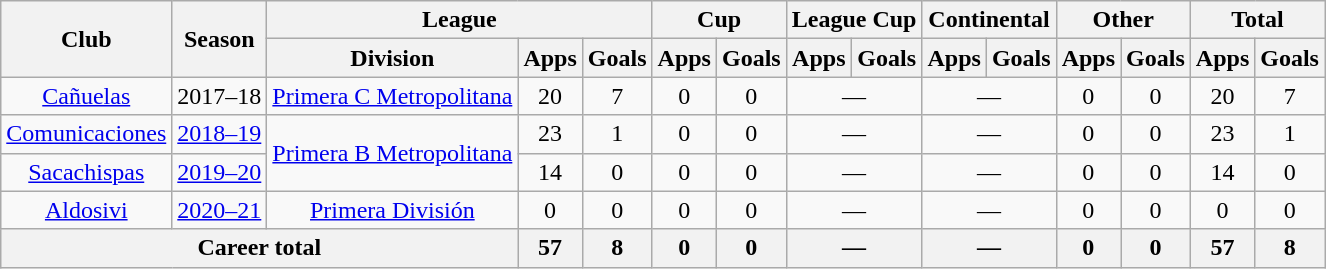<table class="wikitable" style="text-align:center">
<tr>
<th rowspan="2">Club</th>
<th rowspan="2">Season</th>
<th colspan="3">League</th>
<th colspan="2">Cup</th>
<th colspan="2">League Cup</th>
<th colspan="2">Continental</th>
<th colspan="2">Other</th>
<th colspan="2">Total</th>
</tr>
<tr>
<th>Division</th>
<th>Apps</th>
<th>Goals</th>
<th>Apps</th>
<th>Goals</th>
<th>Apps</th>
<th>Goals</th>
<th>Apps</th>
<th>Goals</th>
<th>Apps</th>
<th>Goals</th>
<th>Apps</th>
<th>Goals</th>
</tr>
<tr>
<td rowspan="1"><a href='#'>Cañuelas</a></td>
<td>2017–18</td>
<td rowspan="1"><a href='#'>Primera C Metropolitana</a></td>
<td>20</td>
<td>7</td>
<td>0</td>
<td>0</td>
<td colspan="2">—</td>
<td colspan="2">—</td>
<td>0</td>
<td>0</td>
<td>20</td>
<td>7</td>
</tr>
<tr>
<td rowspan="1"><a href='#'>Comunicaciones</a></td>
<td><a href='#'>2018–19</a></td>
<td rowspan="2"><a href='#'>Primera B Metropolitana</a></td>
<td>23</td>
<td>1</td>
<td>0</td>
<td>0</td>
<td colspan="2">—</td>
<td colspan="2">—</td>
<td>0</td>
<td>0</td>
<td>23</td>
<td>1</td>
</tr>
<tr>
<td rowspan="1"><a href='#'>Sacachispas</a></td>
<td><a href='#'>2019–20</a></td>
<td>14</td>
<td>0</td>
<td>0</td>
<td>0</td>
<td colspan="2">—</td>
<td colspan="2">—</td>
<td>0</td>
<td>0</td>
<td>14</td>
<td>0</td>
</tr>
<tr>
<td rowspan="1"><a href='#'>Aldosivi</a></td>
<td><a href='#'>2020–21</a></td>
<td rowspan="1"><a href='#'>Primera División</a></td>
<td>0</td>
<td>0</td>
<td>0</td>
<td>0</td>
<td colspan="2">—</td>
<td colspan="2">—</td>
<td>0</td>
<td>0</td>
<td>0</td>
<td>0</td>
</tr>
<tr>
<th colspan="3">Career total</th>
<th>57</th>
<th>8</th>
<th>0</th>
<th>0</th>
<th colspan="2">—</th>
<th colspan="2">—</th>
<th>0</th>
<th>0</th>
<th>57</th>
<th>8</th>
</tr>
</table>
